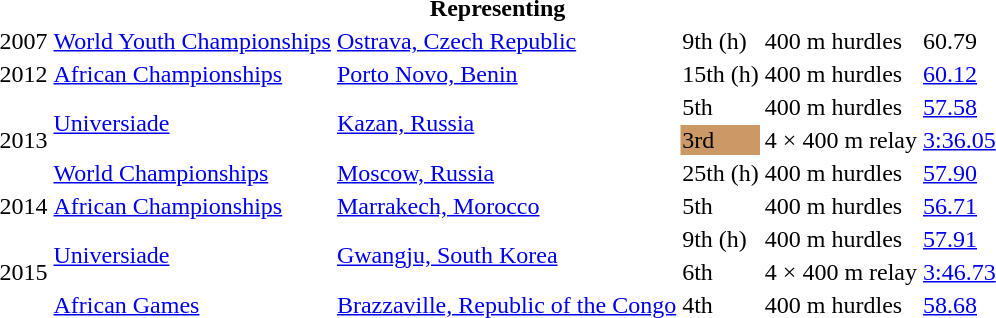<table>
<tr>
<th colspan="6">Representing </th>
</tr>
<tr>
<td>2007</td>
<td><a href='#'>World Youth Championships</a></td>
<td><a href='#'>Ostrava, Czech Republic</a></td>
<td>9th (h)</td>
<td>400 m hurdles</td>
<td>60.79</td>
</tr>
<tr>
<td>2012</td>
<td><a href='#'>African Championships</a></td>
<td><a href='#'>Porto Novo, Benin</a></td>
<td>15th (h)</td>
<td>400 m hurdles</td>
<td><a href='#'>60.12</a></td>
</tr>
<tr>
<td rowspan=3>2013</td>
<td rowspan=2><a href='#'>Universiade</a></td>
<td rowspan=2><a href='#'>Kazan, Russia</a></td>
<td>5th</td>
<td>400 m hurdles</td>
<td><a href='#'>57.58</a></td>
</tr>
<tr>
<td bgcolor=cc9966>3rd</td>
<td>4 × 400 m relay</td>
<td><a href='#'>3:36.05</a></td>
</tr>
<tr>
<td><a href='#'>World Championships</a></td>
<td><a href='#'>Moscow, Russia</a></td>
<td>25th (h)</td>
<td>400 m hurdles</td>
<td><a href='#'>57.90</a></td>
</tr>
<tr>
<td>2014</td>
<td><a href='#'>African Championships</a></td>
<td><a href='#'>Marrakech, Morocco</a></td>
<td>5th</td>
<td>400 m hurdles</td>
<td><a href='#'>56.71</a></td>
</tr>
<tr>
<td rowspan=3>2015</td>
<td rowspan=2><a href='#'>Universiade</a></td>
<td rowspan=2><a href='#'>Gwangju, South Korea</a></td>
<td>9th (h)</td>
<td>400 m hurdles</td>
<td><a href='#'>57.91</a></td>
</tr>
<tr>
<td>6th</td>
<td>4 × 400 m relay</td>
<td><a href='#'>3:46.73</a></td>
</tr>
<tr>
<td><a href='#'>African Games</a></td>
<td><a href='#'>Brazzaville, Republic of the Congo</a></td>
<td>4th</td>
<td>400 m hurdles</td>
<td><a href='#'>58.68</a></td>
</tr>
</table>
